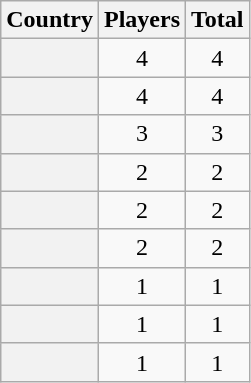<table class="sortable plainrowheaders wikitable">
<tr>
<th scope="col">Country</th>
<th scope="col">Players</th>
<th scope="col">Total</th>
</tr>
<tr>
<th scope="row"></th>
<td style="text-align: center">4</td>
<td style="text-align: center">4</td>
</tr>
<tr>
<th scope="row"></th>
<td style="text-align: center">4</td>
<td style="text-align: center">4</td>
</tr>
<tr>
<th scope="row"></th>
<td style="text-align: center">3</td>
<td style="text-align: center">3</td>
</tr>
<tr>
<th scope="row"></th>
<td style="text-align: center">2</td>
<td style="text-align: center">2</td>
</tr>
<tr>
<th scope="row"></th>
<td style="text-align: center">2</td>
<td style="text-align: center">2</td>
</tr>
<tr>
<th scope="row"></th>
<td style="text-align: center">2</td>
<td style="text-align: center">2</td>
</tr>
<tr>
<th scope="row"></th>
<td style="text-align: center">1</td>
<td style="text-align: center">1</td>
</tr>
<tr>
<th scope="row"></th>
<td style="text-align: center">1</td>
<td style="text-align: center">1</td>
</tr>
<tr>
<th scope="row"></th>
<td style="text-align: center">1</td>
<td style="text-align: center">1</td>
</tr>
</table>
